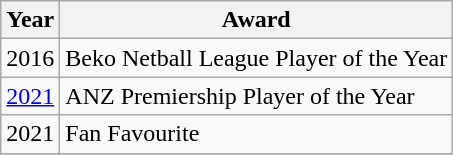<table class="wikitable collapsible">
<tr>
<th>Year</th>
<th>Award</th>
</tr>
<tr>
<td>2016</td>
<td>Beko Netball League Player of the Year</td>
</tr>
<tr>
<td><a href='#'>2021</a></td>
<td>ANZ Premiership Player of the Year</td>
</tr>
<tr>
<td>2021</td>
<td>Fan Favourite</td>
</tr>
<tr>
</tr>
</table>
